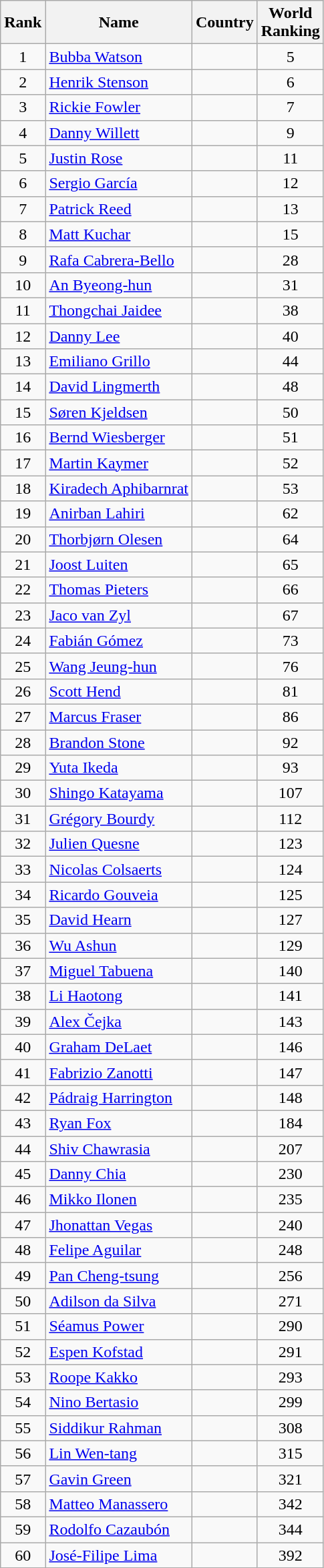<table class="wikitable sortable">
<tr>
<th>Rank</th>
<th>Name</th>
<th>Country</th>
<th>World<br>Ranking</th>
</tr>
<tr>
<td align=center>1</td>
<td><a href='#'>Bubba Watson</a></td>
<td></td>
<td align=center>5</td>
</tr>
<tr>
<td align=center>2</td>
<td><a href='#'>Henrik Stenson</a></td>
<td></td>
<td align=center>6</td>
</tr>
<tr>
<td align=center>3</td>
<td><a href='#'>Rickie Fowler</a></td>
<td></td>
<td align=center>7</td>
</tr>
<tr>
<td align=center>4</td>
<td><a href='#'>Danny Willett</a></td>
<td></td>
<td align=center>9</td>
</tr>
<tr>
<td align=center>5</td>
<td><a href='#'>Justin Rose</a></td>
<td></td>
<td align=center>11</td>
</tr>
<tr>
<td align=center>6</td>
<td><a href='#'>Sergio García</a></td>
<td></td>
<td align=center>12</td>
</tr>
<tr>
<td align=center>7</td>
<td><a href='#'>Patrick Reed</a></td>
<td></td>
<td align=center>13</td>
</tr>
<tr>
<td align=center>8</td>
<td><a href='#'>Matt Kuchar</a></td>
<td></td>
<td align=center>15</td>
</tr>
<tr>
<td align=center>9</td>
<td><a href='#'>Rafa Cabrera-Bello</a></td>
<td></td>
<td align=center>28</td>
</tr>
<tr>
<td align=center>10</td>
<td><a href='#'>An Byeong-hun</a></td>
<td></td>
<td align=center>31</td>
</tr>
<tr>
<td align=center>11</td>
<td><a href='#'>Thongchai Jaidee</a></td>
<td></td>
<td align=center>38</td>
</tr>
<tr>
<td align=center>12</td>
<td><a href='#'>Danny Lee</a></td>
<td></td>
<td align=center>40</td>
</tr>
<tr>
<td align=center>13</td>
<td><a href='#'>Emiliano Grillo</a></td>
<td></td>
<td align=center>44</td>
</tr>
<tr>
<td align=center>14</td>
<td><a href='#'>David Lingmerth</a></td>
<td></td>
<td align=center>48</td>
</tr>
<tr>
<td align=center>15</td>
<td><a href='#'>Søren Kjeldsen</a></td>
<td></td>
<td align=center>50</td>
</tr>
<tr>
<td align=center>16</td>
<td><a href='#'>Bernd Wiesberger</a></td>
<td></td>
<td align=center>51</td>
</tr>
<tr>
<td align=center>17</td>
<td><a href='#'>Martin Kaymer</a></td>
<td></td>
<td align=center>52</td>
</tr>
<tr>
<td align=center>18</td>
<td><a href='#'>Kiradech Aphibarnrat</a></td>
<td></td>
<td align=center>53</td>
</tr>
<tr>
<td align=center>19</td>
<td><a href='#'>Anirban Lahiri</a></td>
<td></td>
<td align=center>62</td>
</tr>
<tr>
<td align=center>20</td>
<td><a href='#'>Thorbjørn Olesen</a></td>
<td></td>
<td align=center>64</td>
</tr>
<tr>
<td align=center>21</td>
<td><a href='#'>Joost Luiten</a></td>
<td></td>
<td align=center>65</td>
</tr>
<tr>
<td align=center>22</td>
<td><a href='#'>Thomas Pieters</a></td>
<td></td>
<td align=center>66</td>
</tr>
<tr>
<td align=center>23</td>
<td><a href='#'>Jaco van Zyl</a></td>
<td></td>
<td align=center>67</td>
</tr>
<tr>
<td align=center>24</td>
<td><a href='#'>Fabián Gómez</a></td>
<td></td>
<td align=center>73</td>
</tr>
<tr>
<td align=center>25</td>
<td><a href='#'>Wang Jeung-hun</a></td>
<td></td>
<td align=center>76</td>
</tr>
<tr>
<td align=center>26</td>
<td><a href='#'>Scott Hend</a></td>
<td></td>
<td align=center>81</td>
</tr>
<tr>
<td align=center>27</td>
<td><a href='#'>Marcus Fraser</a></td>
<td></td>
<td align=center>86</td>
</tr>
<tr>
<td align=center>28</td>
<td><a href='#'>Brandon Stone</a></td>
<td></td>
<td align=center>92</td>
</tr>
<tr>
<td align=center>29</td>
<td><a href='#'>Yuta Ikeda</a></td>
<td></td>
<td align=center>93</td>
</tr>
<tr>
<td align=center>30</td>
<td><a href='#'>Shingo Katayama</a></td>
<td></td>
<td align=center>107</td>
</tr>
<tr>
<td align=center>31</td>
<td><a href='#'>Grégory Bourdy</a></td>
<td></td>
<td align=center>112</td>
</tr>
<tr>
<td align=center>32</td>
<td><a href='#'>Julien Quesne</a></td>
<td></td>
<td align=center>123</td>
</tr>
<tr>
<td align=center>33</td>
<td><a href='#'>Nicolas Colsaerts</a></td>
<td></td>
<td align=center>124</td>
</tr>
<tr>
<td align=center>34</td>
<td><a href='#'>Ricardo Gouveia</a></td>
<td></td>
<td align=center>125</td>
</tr>
<tr>
<td align=center>35</td>
<td><a href='#'>David Hearn</a></td>
<td></td>
<td align=center>127</td>
</tr>
<tr>
<td align=center>36</td>
<td><a href='#'>Wu Ashun</a></td>
<td></td>
<td align=center>129</td>
</tr>
<tr>
<td align=center>37</td>
<td><a href='#'>Miguel Tabuena</a></td>
<td></td>
<td align=center>140</td>
</tr>
<tr>
<td align=center>38</td>
<td><a href='#'>Li Haotong</a></td>
<td></td>
<td align=center>141</td>
</tr>
<tr>
<td align=center>39</td>
<td><a href='#'>Alex Čejka</a></td>
<td></td>
<td align=center>143</td>
</tr>
<tr>
<td align=center>40</td>
<td><a href='#'>Graham DeLaet</a></td>
<td></td>
<td align=center>146</td>
</tr>
<tr>
<td align=center>41</td>
<td><a href='#'>Fabrizio Zanotti</a></td>
<td></td>
<td align=center>147</td>
</tr>
<tr>
<td align=center>42</td>
<td><a href='#'>Pádraig Harrington</a></td>
<td></td>
<td align=center>148</td>
</tr>
<tr>
<td align=center>43</td>
<td><a href='#'>Ryan Fox</a></td>
<td></td>
<td align=center>184</td>
</tr>
<tr>
<td align=center>44</td>
<td><a href='#'>Shiv Chawrasia</a></td>
<td></td>
<td align=center>207</td>
</tr>
<tr>
<td align=center>45</td>
<td><a href='#'>Danny Chia</a></td>
<td></td>
<td align=center>230</td>
</tr>
<tr>
<td align=center>46</td>
<td><a href='#'>Mikko Ilonen</a></td>
<td></td>
<td align=center>235</td>
</tr>
<tr>
<td align=center>47</td>
<td><a href='#'>Jhonattan Vegas</a></td>
<td></td>
<td align=center>240</td>
</tr>
<tr>
<td align=center>48</td>
<td><a href='#'>Felipe Aguilar</a></td>
<td></td>
<td align=center>248</td>
</tr>
<tr>
<td align=center>49</td>
<td><a href='#'>Pan Cheng-tsung</a></td>
<td></td>
<td align=center>256</td>
</tr>
<tr>
<td align=center>50</td>
<td><a href='#'>Adilson da Silva</a></td>
<td></td>
<td align=center>271</td>
</tr>
<tr>
<td align=center>51</td>
<td><a href='#'>Séamus Power</a></td>
<td></td>
<td align=center>290</td>
</tr>
<tr>
<td align=center>52</td>
<td><a href='#'>Espen Kofstad</a></td>
<td></td>
<td align=center>291</td>
</tr>
<tr>
<td align=center>53</td>
<td><a href='#'>Roope Kakko</a></td>
<td></td>
<td align=center>293</td>
</tr>
<tr>
<td align=center>54</td>
<td><a href='#'>Nino Bertasio</a></td>
<td></td>
<td align=center>299</td>
</tr>
<tr>
<td align=center>55</td>
<td><a href='#'>Siddikur Rahman</a></td>
<td></td>
<td align=center>308</td>
</tr>
<tr>
<td align=center>56</td>
<td><a href='#'>Lin Wen-tang</a></td>
<td></td>
<td align=center>315</td>
</tr>
<tr>
<td align=center>57</td>
<td><a href='#'>Gavin Green</a></td>
<td></td>
<td align=center>321</td>
</tr>
<tr>
<td align=center>58</td>
<td><a href='#'>Matteo Manassero</a></td>
<td></td>
<td align=center>342</td>
</tr>
<tr>
<td align=center>59</td>
<td><a href='#'>Rodolfo Cazaubón</a></td>
<td></td>
<td align=center>344</td>
</tr>
<tr>
<td align=center>60</td>
<td><a href='#'>José-Filipe Lima</a></td>
<td></td>
<td align=center>392</td>
</tr>
</table>
